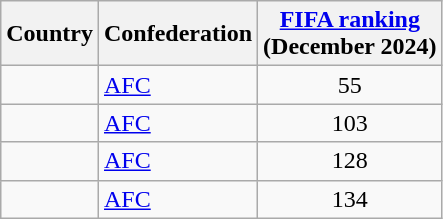<table class="wikitable sortable" style="text-align:left;">
<tr>
<th>Country</th>
<th>Confederation</th>
<th data-sort-type="number"><a href='#'>FIFA ranking</a><br>(December 2024)</th>
</tr>
<tr>
<td></td>
<td><a href='#'>AFC</a></td>
<td align=center>55</td>
</tr>
<tr>
<td></td>
<td><a href='#'>AFC</a></td>
<td align=center>103</td>
</tr>
<tr>
<td></td>
<td><a href='#'>AFC</a></td>
<td align=center>128</td>
</tr>
<tr>
<td></td>
<td><a href='#'>AFC</a></td>
<td align=center>134</td>
</tr>
</table>
